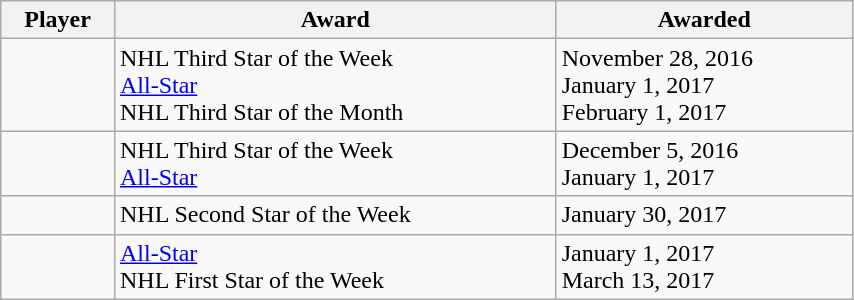<table class="wikitable sortable" style="width:45%;">
<tr>
<th>Player</th>
<th>Award</th>
<th>Awarded</th>
</tr>
<tr>
<td></td>
<td>NHL Third Star of the Week<br><a href='#'>All-Star</a><br>NHL Third Star of the Month</td>
<td>November 28, 2016<br>January 1, 2017<br>February 1, 2017</td>
</tr>
<tr>
<td></td>
<td>NHL Third Star of the Week<br><a href='#'>All-Star</a></td>
<td>December 5, 2016<br>January 1, 2017</td>
</tr>
<tr>
<td></td>
<td>NHL Second Star of the Week</td>
<td>January 30, 2017</td>
</tr>
<tr>
<td></td>
<td><a href='#'>All-Star</a><br>NHL First Star of the Week</td>
<td>January 1, 2017<br>March 13, 2017</td>
</tr>
</table>
